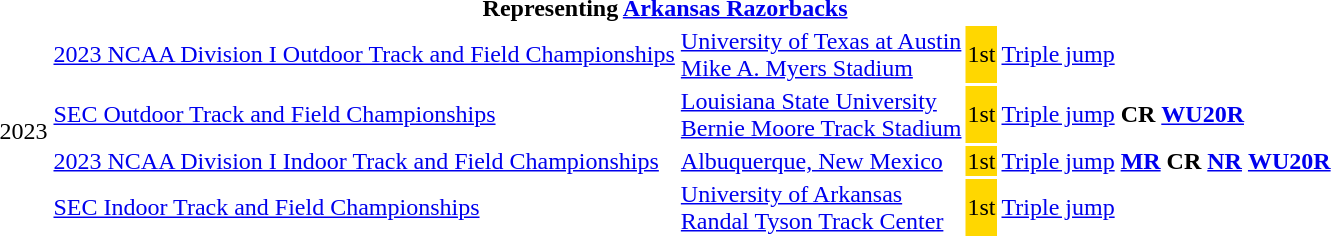<table>
<tr>
<th colspan=6>Representing <a href='#'>Arkansas Razorbacks</a></th>
</tr>
<tr>
<td rowspan=4>2023</td>
<td rowspan=1><a href='#'>2023 NCAA Division I Outdoor Track and Field Championships</a></td>
<td rowspan=1><a href='#'>University of Texas at Austin</a><br><a href='#'>Mike A. Myers Stadium</a></td>
<td bgcolor=gold>1st</td>
<td><a href='#'>Triple jump</a></td>
<td></td>
</tr>
<tr>
<td rowspan=1><a href='#'>SEC Outdoor Track and Field Championships</a></td>
<td rowspan=1><a href='#'>Louisiana State University</a><br><a href='#'>Bernie Moore Track Stadium</a></td>
<td bgcolor=gold>1st</td>
<td><a href='#'>Triple jump</a></td>
<td> <strong>CR</strong> <strong><a href='#'>WU20R</a></strong></td>
</tr>
<tr>
<td rowspan=1><a href='#'>2023 NCAA Division I Indoor Track and Field Championships</a></td>
<td rowspan=1><a href='#'>Albuquerque, New Mexico</a></td>
<td bgcolor=gold>1st</td>
<td><a href='#'>Triple jump</a></td>
<td> <strong><a href='#'>MR</a></strong> <strong>CR</strong> <strong><a href='#'>NR</a></strong> <strong><a href='#'>WU20R</a></strong></td>
</tr>
<tr>
<td rowspan=1><a href='#'>SEC Indoor Track and Field Championships</a></td>
<td rowspan=1><a href='#'>University of Arkansas</a><br><a href='#'>Randal Tyson Track Center</a></td>
<td bgcolor=gold>1st</td>
<td><a href='#'>Triple jump</a></td>
<td></td>
</tr>
</table>
